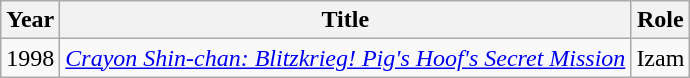<table class="wikitable">
<tr>
<th>Year</th>
<th>Title</th>
<th>Role</th>
</tr>
<tr>
<td>1998</td>
<td><em><a href='#'>Crayon Shin-chan: Blitzkrieg! Pig's Hoof's Secret Mission</a></em></td>
<td>Izam</td>
</tr>
</table>
